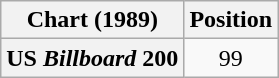<table class="wikitable plainrowheaders" style="text-align:center">
<tr>
<th>Chart (1989)</th>
<th>Position</th>
</tr>
<tr>
<th scope="row">US <em>Billboard</em> 200</th>
<td>99</td>
</tr>
</table>
